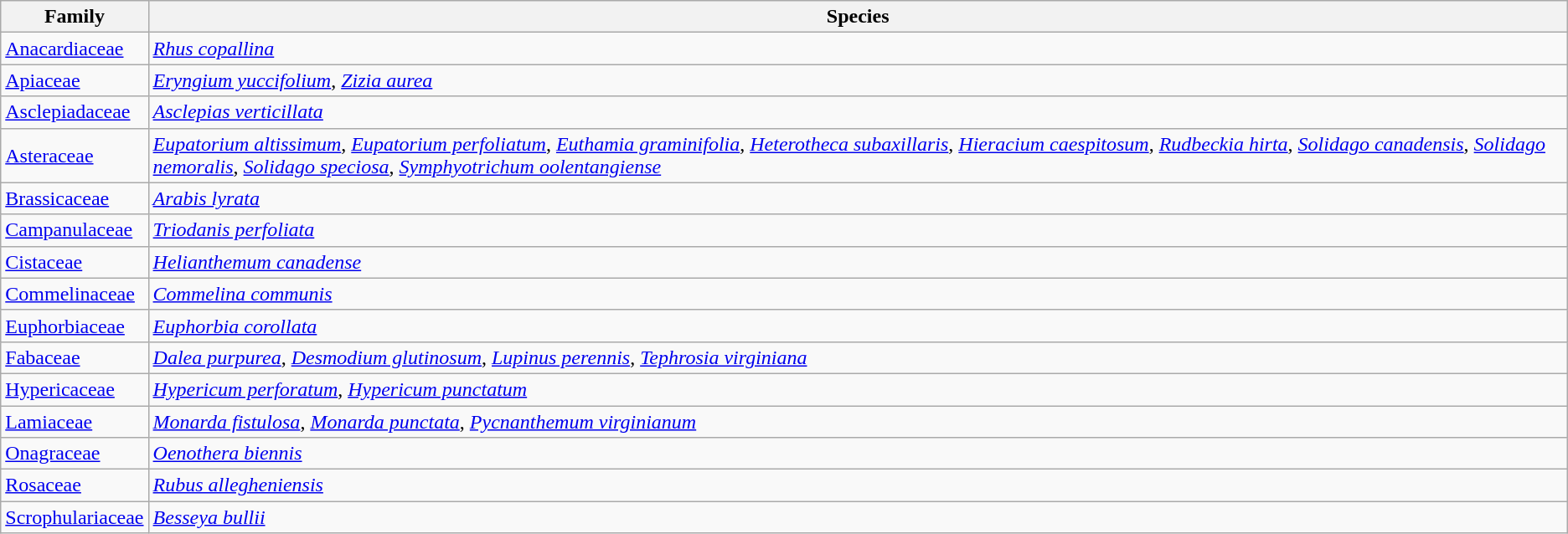<table class="wikitable">
<tr>
<th>Family</th>
<th>Species</th>
</tr>
<tr>
<td><a href='#'>Anacardiaceae</a></td>
<td><em><a href='#'>Rhus copallina</a></em></td>
</tr>
<tr>
<td><a href='#'>Apiaceae</a></td>
<td><em><a href='#'>Eryngium yuccifolium</a></em>, <em><a href='#'>Zizia aurea</a></em></td>
</tr>
<tr>
<td><a href='#'>Asclepiadaceae</a></td>
<td><em><a href='#'>Asclepias verticillata</a></em></td>
</tr>
<tr>
<td><a href='#'>Asteraceae</a></td>
<td><em><a href='#'>Eupatorium altissimum</a></em>, <em><a href='#'>Eupatorium perfoliatum</a></em>, <em><a href='#'>Euthamia graminifolia</a></em>, <em><a href='#'>Heterotheca subaxillaris</a></em>, <em><a href='#'>Hieracium caespitosum</a></em>, <em><a href='#'>Rudbeckia hirta</a></em>, <em><a href='#'>Solidago canadensis</a></em>, <em><a href='#'>Solidago nemoralis</a></em>, <em><a href='#'>Solidago speciosa</a></em>, <em><a href='#'>Symphyotrichum oolentangiense</a></em></td>
</tr>
<tr>
<td><a href='#'>Brassicaceae</a></td>
<td><em><a href='#'>Arabis lyrata</a></em></td>
</tr>
<tr>
<td><a href='#'>Campanulaceae</a></td>
<td><em><a href='#'>Triodanis perfoliata</a></em></td>
</tr>
<tr>
<td><a href='#'>Cistaceae</a></td>
<td><em><a href='#'>Helianthemum canadense</a></em></td>
</tr>
<tr>
<td><a href='#'>Commelinaceae</a></td>
<td><em><a href='#'>Commelina communis</a></em></td>
</tr>
<tr>
<td><a href='#'>Euphorbiaceae</a></td>
<td><em><a href='#'>Euphorbia corollata</a></em></td>
</tr>
<tr>
<td><a href='#'>Fabaceae</a></td>
<td><em><a href='#'>Dalea purpurea</a></em>, <em><a href='#'>Desmodium glutinosum</a></em>, <em><a href='#'>Lupinus perennis</a></em>, <em><a href='#'>Tephrosia virginiana</a></em></td>
</tr>
<tr>
<td><a href='#'>Hypericaceae</a></td>
<td><em><a href='#'>Hypericum perforatum</a></em>, <em><a href='#'>Hypericum punctatum</a></em></td>
</tr>
<tr>
<td><a href='#'>Lamiaceae</a></td>
<td><em><a href='#'>Monarda fistulosa</a></em>, <em><a href='#'>Monarda punctata</a></em>, <em><a href='#'>Pycnanthemum virginianum</a></em></td>
</tr>
<tr>
<td><a href='#'>Onagraceae</a></td>
<td><em><a href='#'>Oenothera biennis</a></em></td>
</tr>
<tr>
<td><a href='#'>Rosaceae</a></td>
<td><em><a href='#'>Rubus allegheniensis</a></em></td>
</tr>
<tr>
<td><a href='#'>Scrophulariaceae</a></td>
<td><em><a href='#'>Besseya bullii</a></em></td>
</tr>
</table>
